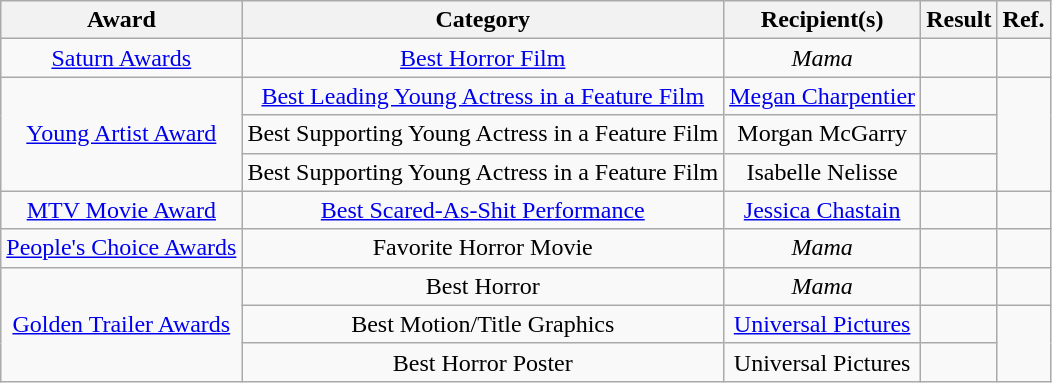<table class="wikitable" rowspan=5; style="text-align: center;">
<tr>
<th>Award</th>
<th>Category</th>
<th>Recipient(s)</th>
<th>Result</th>
<th>Ref.</th>
</tr>
<tr>
<td><a href='#'>Saturn Awards</a></td>
<td><a href='#'>Best Horror Film</a></td>
<td><em>Mama</em></td>
<td></td>
<td></td>
</tr>
<tr>
<td rowspan=3><a href='#'>Young Artist Award</a></td>
<td><a href='#'>Best Leading Young Actress in a Feature Film</a></td>
<td><a href='#'>Megan Charpentier</a></td>
<td></td>
<td rowspan=3></td>
</tr>
<tr>
<td>Best Supporting Young Actress in a Feature Film</td>
<td>Morgan McGarry</td>
<td></td>
</tr>
<tr>
<td>Best Supporting Young Actress in a Feature Film</td>
<td>Isabelle Nelisse</td>
<td></td>
</tr>
<tr>
<td><a href='#'>MTV Movie Award</a></td>
<td><a href='#'>Best Scared-As-Shit Performance</a></td>
<td><a href='#'>Jessica Chastain</a></td>
<td></td>
<td></td>
</tr>
<tr>
<td><a href='#'>People's Choice Awards</a></td>
<td>Favorite Horror Movie</td>
<td><em>Mama</em></td>
<td></td>
<td></td>
</tr>
<tr>
<td rowspan=3><a href='#'>Golden Trailer Awards</a></td>
<td>Best Horror</td>
<td><em>Mama</em></td>
<td></td>
<td></td>
</tr>
<tr>
<td>Best Motion/Title Graphics</td>
<td><a href='#'>Universal Pictures</a></td>
<td></td>
<td rowspan=2></td>
</tr>
<tr>
<td>Best Horror Poster</td>
<td>Universal Pictures</td>
<td></td>
</tr>
</table>
